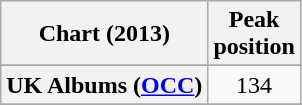<table class="wikitable plainrowheaders sortable">
<tr>
<th scope="col">Chart (2013)</th>
<th scope="col">Peak<br>position</th>
</tr>
<tr>
</tr>
<tr>
<th scope="row">UK Albums (<a href='#'>OCC</a>)</th>
<td align=center>134</td>
</tr>
<tr>
</tr>
<tr>
</tr>
<tr>
</tr>
<tr>
</tr>
</table>
